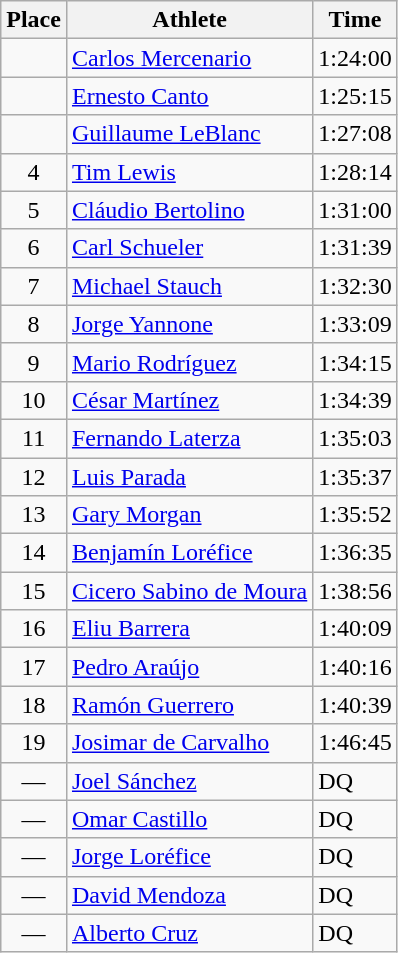<table class=wikitable>
<tr>
<th>Place</th>
<th>Athlete</th>
<th>Time</th>
</tr>
<tr>
<td align=center></td>
<td><a href='#'>Carlos Mercenario</a> </td>
<td>1:24:00</td>
</tr>
<tr>
<td align=center></td>
<td><a href='#'>Ernesto Canto</a> </td>
<td>1:25:15</td>
</tr>
<tr>
<td align=center></td>
<td><a href='#'>Guillaume LeBlanc</a> </td>
<td>1:27:08</td>
</tr>
<tr>
<td align=center>4</td>
<td><a href='#'>Tim Lewis</a> </td>
<td>1:28:14</td>
</tr>
<tr>
<td align=center>5</td>
<td><a href='#'>Cláudio Bertolino</a> </td>
<td>1:31:00</td>
</tr>
<tr>
<td align=center>6</td>
<td><a href='#'>Carl Schueler</a> </td>
<td>1:31:39</td>
</tr>
<tr>
<td align=center>7</td>
<td><a href='#'>Michael Stauch</a> </td>
<td>1:32:30</td>
</tr>
<tr>
<td align=center>8</td>
<td><a href='#'>Jorge Yannone</a> </td>
<td>1:33:09</td>
</tr>
<tr>
<td align=center>9</td>
<td><a href='#'>Mario Rodríguez</a> </td>
<td>1:34:15</td>
</tr>
<tr>
<td align=center>10</td>
<td><a href='#'>César Martínez</a> </td>
<td>1:34:39</td>
</tr>
<tr>
<td align=center>11</td>
<td><a href='#'>Fernando Laterza</a> </td>
<td>1:35:03</td>
</tr>
<tr>
<td align=center>12</td>
<td><a href='#'>Luis Parada</a> </td>
<td>1:35:37</td>
</tr>
<tr>
<td align=center>13</td>
<td><a href='#'>Gary Morgan</a> </td>
<td>1:35:52</td>
</tr>
<tr>
<td align=center>14</td>
<td><a href='#'>Benjamín Loréfice</a> </td>
<td>1:36:35</td>
</tr>
<tr>
<td align=center>15</td>
<td><a href='#'>Cicero Sabino de Moura</a> </td>
<td>1:38:56</td>
</tr>
<tr>
<td align=center>16</td>
<td><a href='#'>Eliu Barrera</a> </td>
<td>1:40:09</td>
</tr>
<tr>
<td align=center>17</td>
<td><a href='#'>Pedro Araújo</a> </td>
<td>1:40:16</td>
</tr>
<tr>
<td align=center>18</td>
<td><a href='#'>Ramón Guerrero</a> </td>
<td>1:40:39</td>
</tr>
<tr>
<td align=center>19</td>
<td><a href='#'>Josimar de Carvalho</a> </td>
<td>1:46:45</td>
</tr>
<tr>
<td align=center>—</td>
<td><a href='#'>Joel Sánchez</a> </td>
<td>DQ</td>
</tr>
<tr>
<td align=center>—</td>
<td><a href='#'>Omar Castillo</a> </td>
<td>DQ</td>
</tr>
<tr>
<td align=center>—</td>
<td><a href='#'>Jorge Loréfice</a> </td>
<td>DQ</td>
</tr>
<tr>
<td align=center>—</td>
<td><a href='#'>David Mendoza</a> </td>
<td>DQ</td>
</tr>
<tr>
<td align=center>—</td>
<td><a href='#'>Alberto Cruz</a> </td>
<td>DQ</td>
</tr>
</table>
